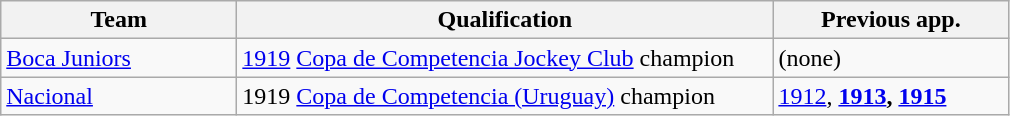<table class="wikitable">
<tr>
<th width=150px>Team</th>
<th width=350px>Qualification</th>
<th width=150px>Previous app.</th>
</tr>
<tr>
<td> <a href='#'>Boca Juniors</a></td>
<td><a href='#'>1919</a> <a href='#'>Copa de Competencia Jockey Club</a> champion</td>
<td>(none)</td>
</tr>
<tr>
<td> <a href='#'>Nacional</a></td>
<td>1919 <a href='#'>Copa de Competencia (Uruguay)</a> champion</td>
<td><a href='#'>1912</a>, <strong><a href='#'>1913</a>, <a href='#'>1915</a></strong></td>
</tr>
</table>
